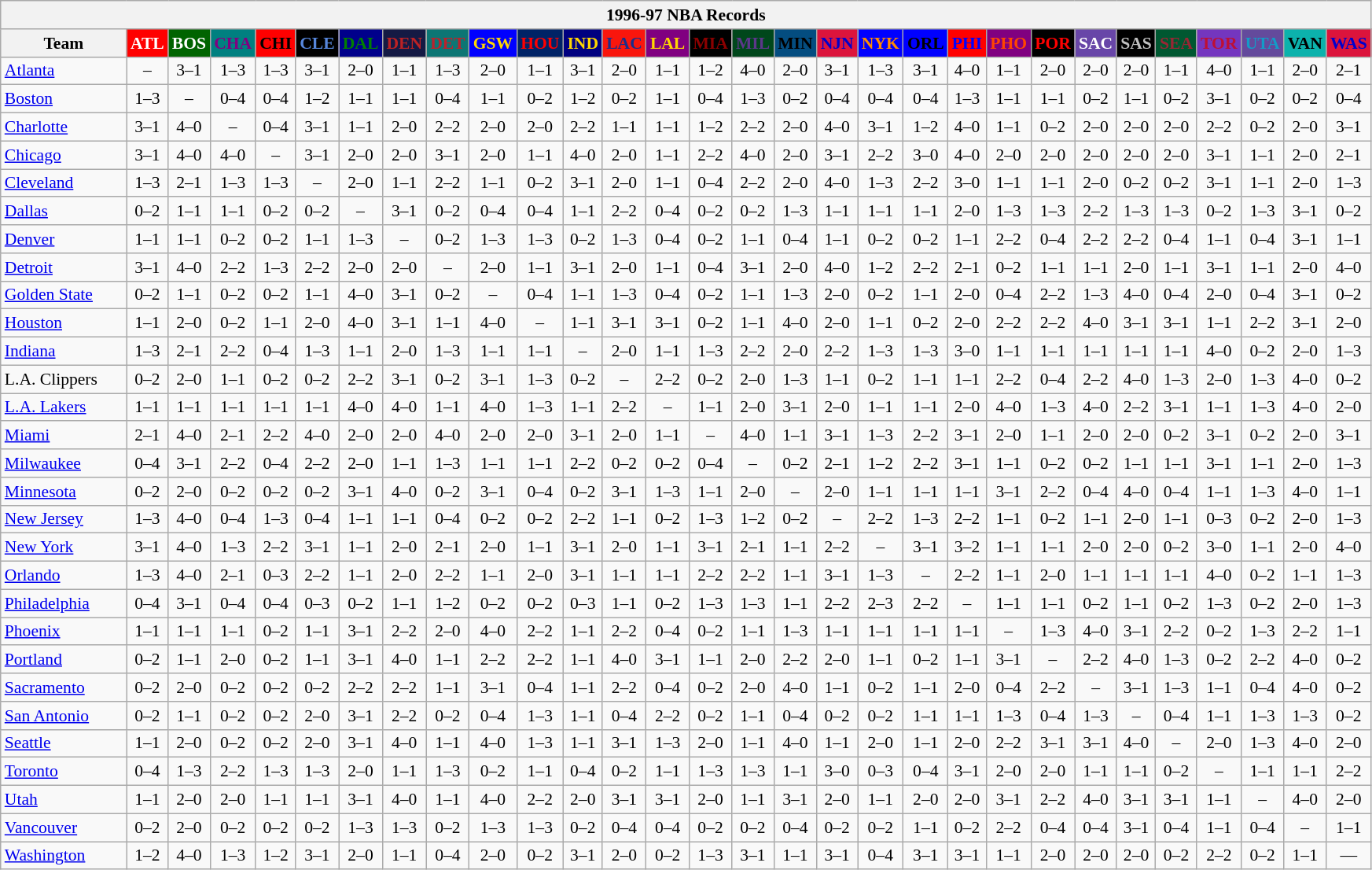<table class="wikitable" style="font-size:90%; text-align:center;">
<tr>
<th colspan=30>1996-97 NBA Records</th>
</tr>
<tr>
<th width=100>Team</th>
<th style="background:#FF0000;color:#FFFFFF;width=35">ATL</th>
<th style="background:#006400;color:#FFFFFF;width=35">BOS</th>
<th style="background:#008080;color:#800080;width=35">CHA</th>
<th style="background:#FF0000;color:#000000;width=35">CHI</th>
<th style="background:#000000;color:#5787DC;width=35">CLE</th>
<th style="background:#00008B;color:#008000;width=35">DAL</th>
<th style="background:#141A44;color:#BC2224;width=35">DEN</th>
<th style="background:#0C7674;color:#BB222C;width=35">DET</th>
<th style="background:#0000FF;color:#FFD700;width=35">GSW</th>
<th style="background:#002366;color:#FF0000;width=35">HOU</th>
<th style="background:#000080;color:#FFD700;width=35">IND</th>
<th style="background:#F9160D;color:#1A2E8B;width=35">LAC</th>
<th style="background:#800080;color:#FFD700;width=35">LAL</th>
<th style="background:#000000;color:#8B0000;width=35">MIA</th>
<th style="background:#00471B;color:#5C378A;width=35">MIL</th>
<th style="background:#044D80;color:#000000;width=35">MIN</th>
<th style="background:#DC143C;color:#0000CD;width=35">NJN</th>
<th style="background:#0000FF;color:#FF8C00;width=35">NYK</th>
<th style="background:#0000FF;color:#000000;width=35">ORL</th>
<th style="background:#FF0000;color:#0000FF;width=35">PHI</th>
<th style="background:#800080;color:#FF4500;width=35">PHO</th>
<th style="background:#000000;color:#FF0000;width=35">POR</th>
<th style="background:#6846A8;color:#FFFFFF;width=35">SAC</th>
<th style="background:#000000;color:#C0C0C0;width=35">SAS</th>
<th style="background:#005831;color:#992634;width=35">SEA</th>
<th style="background:#7436BF;color:#BE0F34;width=35">TOR</th>
<th style="background:#644A9C;color:#149BC7;width=35">UTA</th>
<th style="background:#0CB2AC;color:#000000;width=35">VAN</th>
<th style="background:#DC143C;color:#0000CD;width=35">WAS</th>
</tr>
<tr>
<td style="text-align:left;"><a href='#'>Atlanta</a></td>
<td>–</td>
<td>3–1</td>
<td>1–3</td>
<td>1–3</td>
<td>3–1</td>
<td>2–0</td>
<td>1–1</td>
<td>1–3</td>
<td>2–0</td>
<td>1–1</td>
<td>3–1</td>
<td>2–0</td>
<td>1–1</td>
<td>1–2</td>
<td>4–0</td>
<td>2–0</td>
<td>3–1</td>
<td>1–3</td>
<td>3–1</td>
<td>4–0</td>
<td>1–1</td>
<td>2–0</td>
<td>2–0</td>
<td>2–0</td>
<td>1–1</td>
<td>4–0</td>
<td>1–1</td>
<td>2–0</td>
<td>2–1</td>
</tr>
<tr>
<td style="text-align:left;"><a href='#'>Boston</a></td>
<td>1–3</td>
<td>–</td>
<td>0–4</td>
<td>0–4</td>
<td>1–2</td>
<td>1–1</td>
<td>1–1</td>
<td>0–4</td>
<td>1–1</td>
<td>0–2</td>
<td>1–2</td>
<td>0–2</td>
<td>1–1</td>
<td>0–4</td>
<td>1–3</td>
<td>0–2</td>
<td>0–4</td>
<td>0–4</td>
<td>0–4</td>
<td>1–3</td>
<td>1–1</td>
<td>1–1</td>
<td>0–2</td>
<td>1–1</td>
<td>0–2</td>
<td>3–1</td>
<td>0–2</td>
<td>0–2</td>
<td>0–4</td>
</tr>
<tr>
<td style="text-align:left;"><a href='#'>Charlotte</a></td>
<td>3–1</td>
<td>4–0</td>
<td>–</td>
<td>0–4</td>
<td>3–1</td>
<td>1–1</td>
<td>2–0</td>
<td>2–2</td>
<td>2–0</td>
<td>2–0</td>
<td>2–2</td>
<td>1–1</td>
<td>1–1</td>
<td>1–2</td>
<td>2–2</td>
<td>2–0</td>
<td>4–0</td>
<td>3–1</td>
<td>1–2</td>
<td>4–0</td>
<td>1–1</td>
<td>0–2</td>
<td>2–0</td>
<td>2–0</td>
<td>2–0</td>
<td>2–2</td>
<td>0–2</td>
<td>2–0</td>
<td>3–1</td>
</tr>
<tr>
<td style="text-align:left;"><a href='#'>Chicago</a></td>
<td>3–1</td>
<td>4–0</td>
<td>4–0</td>
<td>–</td>
<td>3–1</td>
<td>2–0</td>
<td>2–0</td>
<td>3–1</td>
<td>2–0</td>
<td>1–1</td>
<td>4–0</td>
<td>2–0</td>
<td>1–1</td>
<td>2–2</td>
<td>4–0</td>
<td>2–0</td>
<td>3–1</td>
<td>2–2</td>
<td>3–0</td>
<td>4–0</td>
<td>2–0</td>
<td>2–0</td>
<td>2–0</td>
<td>2–0</td>
<td>2–0</td>
<td>3–1</td>
<td>1–1</td>
<td>2–0</td>
<td>2–1</td>
</tr>
<tr>
<td style="text-align:left;"><a href='#'>Cleveland</a></td>
<td>1–3</td>
<td>2–1</td>
<td>1–3</td>
<td>1–3</td>
<td>–</td>
<td>2–0</td>
<td>1–1</td>
<td>2–2</td>
<td>1–1</td>
<td>0–2</td>
<td>3–1</td>
<td>2–0</td>
<td>1–1</td>
<td>0–4</td>
<td>2–2</td>
<td>2–0</td>
<td>4–0</td>
<td>1–3</td>
<td>2–2</td>
<td>3–0</td>
<td>1–1</td>
<td>1–1</td>
<td>2–0</td>
<td>0–2</td>
<td>0–2</td>
<td>3–1</td>
<td>1–1</td>
<td>2–0</td>
<td>1–3</td>
</tr>
<tr>
<td style="text-align:left;"><a href='#'>Dallas</a></td>
<td>0–2</td>
<td>1–1</td>
<td>1–1</td>
<td>0–2</td>
<td>0–2</td>
<td>–</td>
<td>3–1</td>
<td>0–2</td>
<td>0–4</td>
<td>0–4</td>
<td>1–1</td>
<td>2–2</td>
<td>0–4</td>
<td>0–2</td>
<td>0–2</td>
<td>1–3</td>
<td>1–1</td>
<td>1–1</td>
<td>1–1</td>
<td>2–0</td>
<td>1–3</td>
<td>1–3</td>
<td>2–2</td>
<td>1–3</td>
<td>1–3</td>
<td>0–2</td>
<td>1–3</td>
<td>3–1</td>
<td>0–2</td>
</tr>
<tr>
<td style="text-align:left;"><a href='#'>Denver</a></td>
<td>1–1</td>
<td>1–1</td>
<td>0–2</td>
<td>0–2</td>
<td>1–1</td>
<td>1–3</td>
<td>–</td>
<td>0–2</td>
<td>1–3</td>
<td>1–3</td>
<td>0–2</td>
<td>1–3</td>
<td>0–4</td>
<td>0–2</td>
<td>1–1</td>
<td>0–4</td>
<td>1–1</td>
<td>0–2</td>
<td>0–2</td>
<td>1–1</td>
<td>2–2</td>
<td>0–4</td>
<td>2–2</td>
<td>2–2</td>
<td>0–4</td>
<td>1–1</td>
<td>0–4</td>
<td>3–1</td>
<td>1–1</td>
</tr>
<tr>
<td style="text-align:left;"><a href='#'>Detroit</a></td>
<td>3–1</td>
<td>4–0</td>
<td>2–2</td>
<td>1–3</td>
<td>2–2</td>
<td>2–0</td>
<td>2–0</td>
<td>–</td>
<td>2–0</td>
<td>1–1</td>
<td>3–1</td>
<td>2–0</td>
<td>1–1</td>
<td>0–4</td>
<td>3–1</td>
<td>2–0</td>
<td>4–0</td>
<td>1–2</td>
<td>2–2</td>
<td>2–1</td>
<td>0–2</td>
<td>1–1</td>
<td>1–1</td>
<td>2–0</td>
<td>1–1</td>
<td>3–1</td>
<td>1–1</td>
<td>2–0</td>
<td>4–0</td>
</tr>
<tr>
<td style="text-align:left;"><a href='#'>Golden State</a></td>
<td>0–2</td>
<td>1–1</td>
<td>0–2</td>
<td>0–2</td>
<td>1–1</td>
<td>4–0</td>
<td>3–1</td>
<td>0–2</td>
<td>–</td>
<td>0–4</td>
<td>1–1</td>
<td>1–3</td>
<td>0–4</td>
<td>0–2</td>
<td>1–1</td>
<td>1–3</td>
<td>2–0</td>
<td>0–2</td>
<td>1–1</td>
<td>2–0</td>
<td>0–4</td>
<td>2–2</td>
<td>1–3</td>
<td>4–0</td>
<td>0–4</td>
<td>2–0</td>
<td>0–4</td>
<td>3–1</td>
<td>0–2</td>
</tr>
<tr>
<td style="text-align:left;"><a href='#'>Houston</a></td>
<td>1–1</td>
<td>2–0</td>
<td>0–2</td>
<td>1–1</td>
<td>2–0</td>
<td>4–0</td>
<td>3–1</td>
<td>1–1</td>
<td>4–0</td>
<td>–</td>
<td>1–1</td>
<td>3–1</td>
<td>3–1</td>
<td>0–2</td>
<td>1–1</td>
<td>4–0</td>
<td>2–0</td>
<td>1–1</td>
<td>0–2</td>
<td>2–0</td>
<td>2–2</td>
<td>2–2</td>
<td>4–0</td>
<td>3–1</td>
<td>3–1</td>
<td>1–1</td>
<td>2–2</td>
<td>3–1</td>
<td>2–0</td>
</tr>
<tr>
<td style="text-align:left;"><a href='#'>Indiana</a></td>
<td>1–3</td>
<td>2–1</td>
<td>2–2</td>
<td>0–4</td>
<td>1–3</td>
<td>1–1</td>
<td>2–0</td>
<td>1–3</td>
<td>1–1</td>
<td>1–1</td>
<td>–</td>
<td>2–0</td>
<td>1–1</td>
<td>1–3</td>
<td>2–2</td>
<td>2–0</td>
<td>2–2</td>
<td>1–3</td>
<td>1–3</td>
<td>3–0</td>
<td>1–1</td>
<td>1–1</td>
<td>1–1</td>
<td>1–1</td>
<td>1–1</td>
<td>4–0</td>
<td>0–2</td>
<td>2–0</td>
<td>1–3</td>
</tr>
<tr>
<td style="text-align:left;">L.A. Clippers</td>
<td>0–2</td>
<td>2–0</td>
<td>1–1</td>
<td>0–2</td>
<td>0–2</td>
<td>2–2</td>
<td>3–1</td>
<td>0–2</td>
<td>3–1</td>
<td>1–3</td>
<td>0–2</td>
<td>–</td>
<td>2–2</td>
<td>0–2</td>
<td>2–0</td>
<td>1–3</td>
<td>1–1</td>
<td>0–2</td>
<td>1–1</td>
<td>1–1</td>
<td>2–2</td>
<td>0–4</td>
<td>2–2</td>
<td>4–0</td>
<td>1–3</td>
<td>2–0</td>
<td>1–3</td>
<td>4–0</td>
<td>0–2</td>
</tr>
<tr>
<td style="text-align:left;"><a href='#'>L.A. Lakers</a></td>
<td>1–1</td>
<td>1–1</td>
<td>1–1</td>
<td>1–1</td>
<td>1–1</td>
<td>4–0</td>
<td>4–0</td>
<td>1–1</td>
<td>4–0</td>
<td>1–3</td>
<td>1–1</td>
<td>2–2</td>
<td>–</td>
<td>1–1</td>
<td>2–0</td>
<td>3–1</td>
<td>2–0</td>
<td>1–1</td>
<td>1–1</td>
<td>2–0</td>
<td>4–0</td>
<td>1–3</td>
<td>4–0</td>
<td>2–2</td>
<td>3–1</td>
<td>1–1</td>
<td>1–3</td>
<td>4–0</td>
<td>2–0</td>
</tr>
<tr>
<td style="text-align:left;"><a href='#'>Miami</a></td>
<td>2–1</td>
<td>4–0</td>
<td>2–1</td>
<td>2–2</td>
<td>4–0</td>
<td>2–0</td>
<td>2–0</td>
<td>4–0</td>
<td>2–0</td>
<td>2–0</td>
<td>3–1</td>
<td>2–0</td>
<td>1–1</td>
<td>–</td>
<td>4–0</td>
<td>1–1</td>
<td>3–1</td>
<td>1–3</td>
<td>2–2</td>
<td>3–1</td>
<td>2–0</td>
<td>1–1</td>
<td>2–0</td>
<td>2–0</td>
<td>0–2</td>
<td>3–1</td>
<td>0–2</td>
<td>2–0</td>
<td>3–1</td>
</tr>
<tr>
<td style="text-align:left;"><a href='#'>Milwaukee</a></td>
<td>0–4</td>
<td>3–1</td>
<td>2–2</td>
<td>0–4</td>
<td>2–2</td>
<td>2–0</td>
<td>1–1</td>
<td>1–3</td>
<td>1–1</td>
<td>1–1</td>
<td>2–2</td>
<td>0–2</td>
<td>0–2</td>
<td>0–4</td>
<td>–</td>
<td>0–2</td>
<td>2–1</td>
<td>1–2</td>
<td>2–2</td>
<td>3–1</td>
<td>1–1</td>
<td>0–2</td>
<td>0–2</td>
<td>1–1</td>
<td>1–1</td>
<td>3–1</td>
<td>1–1</td>
<td>2–0</td>
<td>1–3</td>
</tr>
<tr>
<td style="text-align:left;"><a href='#'>Minnesota</a></td>
<td>0–2</td>
<td>2–0</td>
<td>0–2</td>
<td>0–2</td>
<td>0–2</td>
<td>3–1</td>
<td>4–0</td>
<td>0–2</td>
<td>3–1</td>
<td>0–4</td>
<td>0–2</td>
<td>3–1</td>
<td>1–3</td>
<td>1–1</td>
<td>2–0</td>
<td>–</td>
<td>2–0</td>
<td>1–1</td>
<td>1–1</td>
<td>1–1</td>
<td>3–1</td>
<td>2–2</td>
<td>0–4</td>
<td>4–0</td>
<td>0–4</td>
<td>1–1</td>
<td>1–3</td>
<td>4–0</td>
<td>1–1</td>
</tr>
<tr>
<td style="text-align:left;"><a href='#'>New Jersey</a></td>
<td>1–3</td>
<td>4–0</td>
<td>0–4</td>
<td>1–3</td>
<td>0–4</td>
<td>1–1</td>
<td>1–1</td>
<td>0–4</td>
<td>0–2</td>
<td>0–2</td>
<td>2–2</td>
<td>1–1</td>
<td>0–2</td>
<td>1–3</td>
<td>1–2</td>
<td>0–2</td>
<td>–</td>
<td>2–2</td>
<td>1–3</td>
<td>2–2</td>
<td>1–1</td>
<td>0–2</td>
<td>1–1</td>
<td>2–0</td>
<td>1–1</td>
<td>0–3</td>
<td>0–2</td>
<td>2–0</td>
<td>1–3</td>
</tr>
<tr>
<td style="text-align:left;"><a href='#'>New York</a></td>
<td>3–1</td>
<td>4–0</td>
<td>1–3</td>
<td>2–2</td>
<td>3–1</td>
<td>1–1</td>
<td>2–0</td>
<td>2–1</td>
<td>2–0</td>
<td>1–1</td>
<td>3–1</td>
<td>2–0</td>
<td>1–1</td>
<td>3–1</td>
<td>2–1</td>
<td>1–1</td>
<td>2–2</td>
<td>–</td>
<td>3–1</td>
<td>3–2</td>
<td>1–1</td>
<td>1–1</td>
<td>2–0</td>
<td>2–0</td>
<td>0–2</td>
<td>3–0</td>
<td>1–1</td>
<td>2–0</td>
<td>4–0</td>
</tr>
<tr>
<td style="text-align:left;"><a href='#'>Orlando</a></td>
<td>1–3</td>
<td>4–0</td>
<td>2–1</td>
<td>0–3</td>
<td>2–2</td>
<td>1–1</td>
<td>2–0</td>
<td>2–2</td>
<td>1–1</td>
<td>2–0</td>
<td>3–1</td>
<td>1–1</td>
<td>1–1</td>
<td>2–2</td>
<td>2–2</td>
<td>1–1</td>
<td>3–1</td>
<td>1–3</td>
<td>–</td>
<td>2–2</td>
<td>1–1</td>
<td>2–0</td>
<td>1–1</td>
<td>1–1</td>
<td>1–1</td>
<td>4–0</td>
<td>0–2</td>
<td>1–1</td>
<td>1–3</td>
</tr>
<tr>
<td style="text-align:left;"><a href='#'>Philadelphia</a></td>
<td>0–4</td>
<td>3–1</td>
<td>0–4</td>
<td>0–4</td>
<td>0–3</td>
<td>0–2</td>
<td>1–1</td>
<td>1–2</td>
<td>0–2</td>
<td>0–2</td>
<td>0–3</td>
<td>1–1</td>
<td>0–2</td>
<td>1–3</td>
<td>1–3</td>
<td>1–1</td>
<td>2–2</td>
<td>2–3</td>
<td>2–2</td>
<td>–</td>
<td>1–1</td>
<td>1–1</td>
<td>0–2</td>
<td>1–1</td>
<td>0–2</td>
<td>1–3</td>
<td>0–2</td>
<td>2–0</td>
<td>1–3</td>
</tr>
<tr>
<td style="text-align:left;"><a href='#'>Phoenix</a></td>
<td>1–1</td>
<td>1–1</td>
<td>1–1</td>
<td>0–2</td>
<td>1–1</td>
<td>3–1</td>
<td>2–2</td>
<td>2–0</td>
<td>4–0</td>
<td>2–2</td>
<td>1–1</td>
<td>2–2</td>
<td>0–4</td>
<td>0–2</td>
<td>1–1</td>
<td>1–3</td>
<td>1–1</td>
<td>1–1</td>
<td>1–1</td>
<td>1–1</td>
<td>–</td>
<td>1–3</td>
<td>4–0</td>
<td>3–1</td>
<td>2–2</td>
<td>0–2</td>
<td>1–3</td>
<td>2–2</td>
<td>1–1</td>
</tr>
<tr>
<td style="text-align:left;"><a href='#'>Portland</a></td>
<td>0–2</td>
<td>1–1</td>
<td>2–0</td>
<td>0–2</td>
<td>1–1</td>
<td>3–1</td>
<td>4–0</td>
<td>1–1</td>
<td>2–2</td>
<td>2–2</td>
<td>1–1</td>
<td>4–0</td>
<td>3–1</td>
<td>1–1</td>
<td>2–0</td>
<td>2–2</td>
<td>2–0</td>
<td>1–1</td>
<td>0–2</td>
<td>1–1</td>
<td>3–1</td>
<td>–</td>
<td>2–2</td>
<td>4–0</td>
<td>1–3</td>
<td>0–2</td>
<td>2–2</td>
<td>4–0</td>
<td>0–2</td>
</tr>
<tr>
<td style="text-align:left;"><a href='#'>Sacramento</a></td>
<td>0–2</td>
<td>2–0</td>
<td>0–2</td>
<td>0–2</td>
<td>0–2</td>
<td>2–2</td>
<td>2–2</td>
<td>1–1</td>
<td>3–1</td>
<td>0–4</td>
<td>1–1</td>
<td>2–2</td>
<td>0–4</td>
<td>0–2</td>
<td>2–0</td>
<td>4–0</td>
<td>1–1</td>
<td>0–2</td>
<td>1–1</td>
<td>2–0</td>
<td>0–4</td>
<td>2–2</td>
<td>–</td>
<td>3–1</td>
<td>1–3</td>
<td>1–1</td>
<td>0–4</td>
<td>4–0</td>
<td>0–2</td>
</tr>
<tr>
<td style="text-align:left;"><a href='#'>San Antonio</a></td>
<td>0–2</td>
<td>1–1</td>
<td>0–2</td>
<td>0–2</td>
<td>2–0</td>
<td>3–1</td>
<td>2–2</td>
<td>0–2</td>
<td>0–4</td>
<td>1–3</td>
<td>1–1</td>
<td>0–4</td>
<td>2–2</td>
<td>0–2</td>
<td>1–1</td>
<td>0–4</td>
<td>0–2</td>
<td>0–2</td>
<td>1–1</td>
<td>1–1</td>
<td>1–3</td>
<td>0–4</td>
<td>1–3</td>
<td>–</td>
<td>0–4</td>
<td>1–1</td>
<td>1–3</td>
<td>1–3</td>
<td>0–2</td>
</tr>
<tr>
<td style="text-align:left;"><a href='#'>Seattle</a></td>
<td>1–1</td>
<td>2–0</td>
<td>0–2</td>
<td>0–2</td>
<td>2–0</td>
<td>3–1</td>
<td>4–0</td>
<td>1–1</td>
<td>4–0</td>
<td>1–3</td>
<td>1–1</td>
<td>3–1</td>
<td>1–3</td>
<td>2–0</td>
<td>1–1</td>
<td>4–0</td>
<td>1–1</td>
<td>2–0</td>
<td>1–1</td>
<td>2–0</td>
<td>2–2</td>
<td>3–1</td>
<td>3–1</td>
<td>4–0</td>
<td>–</td>
<td>2–0</td>
<td>1–3</td>
<td>4–0</td>
<td>2–0</td>
</tr>
<tr>
<td style="text-align:left;"><a href='#'>Toronto</a></td>
<td>0–4</td>
<td>1–3</td>
<td>2–2</td>
<td>1–3</td>
<td>1–3</td>
<td>2–0</td>
<td>1–1</td>
<td>1–3</td>
<td>0–2</td>
<td>1–1</td>
<td>0–4</td>
<td>0–2</td>
<td>1–1</td>
<td>1–3</td>
<td>1–3</td>
<td>1–1</td>
<td>3–0</td>
<td>0–3</td>
<td>0–4</td>
<td>3–1</td>
<td>2–0</td>
<td>2–0</td>
<td>1–1</td>
<td>1–1</td>
<td>0–2</td>
<td>–</td>
<td>1–1</td>
<td>1–1</td>
<td>2–2</td>
</tr>
<tr>
<td style="text-align:left;"><a href='#'>Utah</a></td>
<td>1–1</td>
<td>2–0</td>
<td>2–0</td>
<td>1–1</td>
<td>1–1</td>
<td>3–1</td>
<td>4–0</td>
<td>1–1</td>
<td>4–0</td>
<td>2–2</td>
<td>2–0</td>
<td>3–1</td>
<td>3–1</td>
<td>2–0</td>
<td>1–1</td>
<td>3–1</td>
<td>2–0</td>
<td>1–1</td>
<td>2–0</td>
<td>2–0</td>
<td>3–1</td>
<td>2–2</td>
<td>4–0</td>
<td>3–1</td>
<td>3–1</td>
<td>1–1</td>
<td>–</td>
<td>4–0</td>
<td>2–0</td>
</tr>
<tr>
<td style="text-align:left;"><a href='#'>Vancouver</a></td>
<td>0–2</td>
<td>2–0</td>
<td>0–2</td>
<td>0–2</td>
<td>0–2</td>
<td>1–3</td>
<td>1–3</td>
<td>0–2</td>
<td>1–3</td>
<td>1–3</td>
<td>0–2</td>
<td>0–4</td>
<td>0–4</td>
<td>0–2</td>
<td>0–2</td>
<td>0–4</td>
<td>0–2</td>
<td>0–2</td>
<td>1–1</td>
<td>0–2</td>
<td>2–2</td>
<td>0–4</td>
<td>0–4</td>
<td>3–1</td>
<td>0–4</td>
<td>1–1</td>
<td>0–4</td>
<td>–</td>
<td>1–1</td>
</tr>
<tr>
<td style="text-align:left;"><a href='#'>Washington</a></td>
<td>1–2</td>
<td>4–0</td>
<td>1–3</td>
<td>1–2</td>
<td>3–1</td>
<td>2–0</td>
<td>1–1</td>
<td>0–4</td>
<td>2–0</td>
<td>0–2</td>
<td>3–1</td>
<td>2–0</td>
<td>0–2</td>
<td>1–3</td>
<td>3–1</td>
<td>1–1</td>
<td>3–1</td>
<td>0–4</td>
<td>3–1</td>
<td>3–1</td>
<td>1–1</td>
<td>2–0</td>
<td>2–0</td>
<td>2–0</td>
<td>0–2</td>
<td>2–2</td>
<td>0–2</td>
<td>1–1</td>
<td>—</td>
</tr>
</table>
